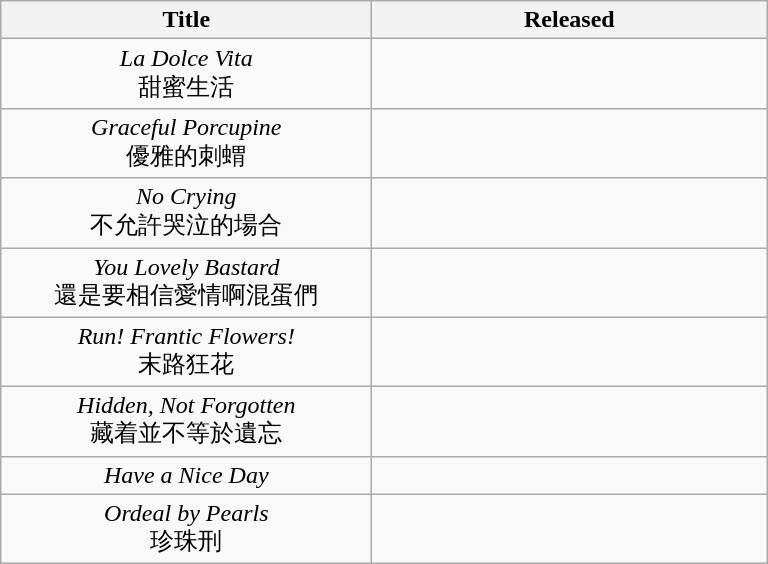<table class="wikitable plainrowheaders" style="text-align:center;">
<tr>
<th style="width:15em;">Title</th>
<th style="width:16em;">Released</th>
</tr>
<tr>
<td><em>La Dolce Vita</em><br>甜蜜生活</td>
<td></td>
</tr>
<tr>
<td><em>Graceful Porcupine</em><br>優雅的刺蝟</td>
<td></td>
</tr>
<tr>
<td><em>No Crying</em><br>不允許哭泣的場合</td>
<td></td>
</tr>
<tr>
<td><em>You Lovely Bastard</em><br>還是要相信愛情啊混蛋們</td>
<td></td>
</tr>
<tr>
<td><em>Run! Frantic Flowers!</em><br>末路狂花</td>
<td></td>
</tr>
<tr>
<td><em>Hidden, Not Forgotten</em><br>藏着並不等於遺忘</td>
<td></td>
</tr>
<tr>
<td><em>Have a Nice Day</em></td>
<td></td>
</tr>
<tr>
<td><em>Ordeal by Pearls</em><br>珍珠刑</td>
<td></td>
</tr>
</table>
